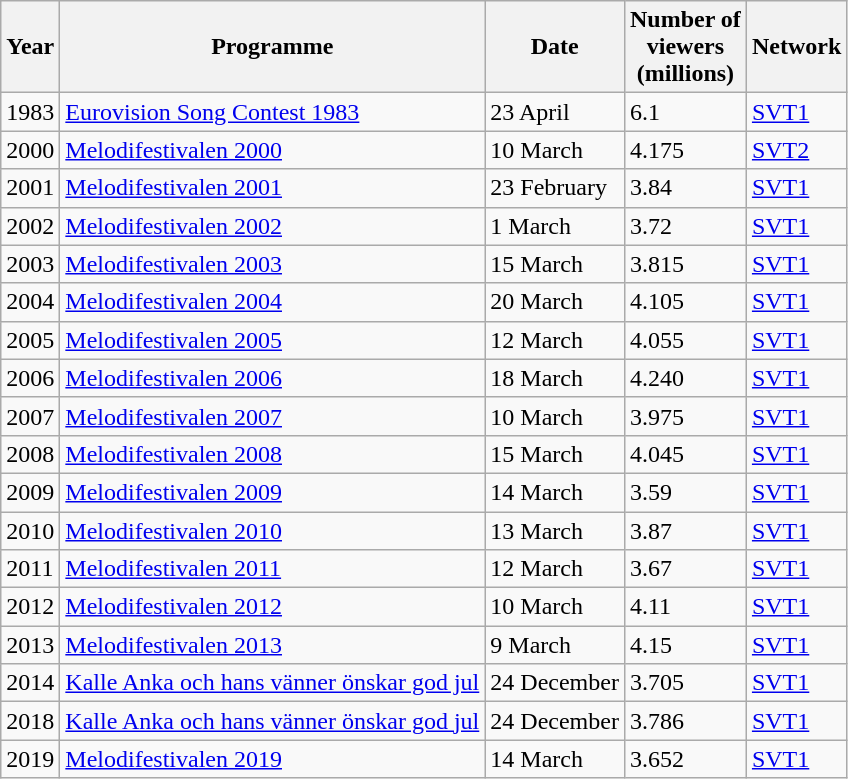<table class="sortable wikitable">
<tr>
<th>Year</th>
<th>Programme</th>
<th>Date</th>
<th>Number of<br>viewers<br>(millions)</th>
<th>Network</th>
</tr>
<tr>
<td>1983</td>
<td><a href='#'>Eurovision Song Contest 1983</a></td>
<td>23 April</td>
<td>6.1</td>
<td><a href='#'>SVT1</a></td>
</tr>
<tr>
<td>2000</td>
<td><a href='#'>Melodifestivalen 2000</a></td>
<td>10 March</td>
<td>4.175</td>
<td><a href='#'>SVT2</a></td>
</tr>
<tr>
<td>2001</td>
<td><a href='#'>Melodifestivalen 2001</a></td>
<td>23 February</td>
<td>3.84</td>
<td><a href='#'>SVT1</a></td>
</tr>
<tr>
<td>2002</td>
<td><a href='#'>Melodifestivalen 2002</a></td>
<td>1 March</td>
<td>3.72</td>
<td><a href='#'>SVT1</a></td>
</tr>
<tr>
<td>2003</td>
<td><a href='#'>Melodifestivalen 2003</a></td>
<td>15 March</td>
<td>3.815</td>
<td><a href='#'>SVT1</a></td>
</tr>
<tr>
<td>2004</td>
<td><a href='#'>Melodifestivalen 2004</a></td>
<td>20 March</td>
<td>4.105</td>
<td><a href='#'>SVT1</a></td>
</tr>
<tr>
<td>2005</td>
<td><a href='#'>Melodifestivalen 2005</a></td>
<td>12 March</td>
<td>4.055</td>
<td><a href='#'>SVT1</a></td>
</tr>
<tr>
<td>2006</td>
<td><a href='#'>Melodifestivalen 2006</a></td>
<td>18 March</td>
<td>4.240</td>
<td><a href='#'>SVT1</a></td>
</tr>
<tr>
<td>2007</td>
<td><a href='#'>Melodifestivalen 2007</a></td>
<td>10 March</td>
<td>3.975</td>
<td><a href='#'>SVT1</a></td>
</tr>
<tr>
<td>2008</td>
<td><a href='#'>Melodifestivalen 2008</a></td>
<td>15 March</td>
<td>4.045</td>
<td><a href='#'>SVT1</a></td>
</tr>
<tr>
<td>2009</td>
<td><a href='#'>Melodifestivalen 2009</a></td>
<td>14 March</td>
<td>3.59</td>
<td><a href='#'>SVT1</a></td>
</tr>
<tr>
<td>2010</td>
<td><a href='#'>Melodifestivalen 2010</a></td>
<td>13 March</td>
<td>3.87</td>
<td><a href='#'>SVT1</a></td>
</tr>
<tr>
<td>2011</td>
<td><a href='#'>Melodifestivalen 2011</a></td>
<td>12 March</td>
<td>3.67</td>
<td><a href='#'>SVT1</a></td>
</tr>
<tr>
<td>2012</td>
<td><a href='#'>Melodifestivalen 2012</a></td>
<td>10 March</td>
<td>4.11</td>
<td><a href='#'>SVT1</a></td>
</tr>
<tr>
<td>2013</td>
<td><a href='#'>Melodifestivalen 2013</a></td>
<td>9 March</td>
<td>4.15</td>
<td><a href='#'>SVT1</a></td>
</tr>
<tr>
<td>2014</td>
<td><a href='#'>Kalle Anka och hans vänner önskar god jul</a></td>
<td>24 December</td>
<td>3.705</td>
<td><a href='#'>SVT1</a></td>
</tr>
<tr>
<td>2018</td>
<td><a href='#'>Kalle Anka och hans vänner önskar god jul</a></td>
<td>24 December</td>
<td>3.786</td>
<td><a href='#'>SVT1</a></td>
</tr>
<tr>
<td>2019</td>
<td><a href='#'>Melodifestivalen 2019</a></td>
<td>14 March</td>
<td>3.652</td>
<td><a href='#'>SVT1</a></td>
</tr>
</table>
